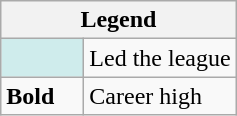<table class="wikitable mw-collapsible">
<tr>
<th colspan="2">Legend</th>
</tr>
<tr>
<td style="background:#cfecec; width:3em;"></td>
<td>Led the league</td>
</tr>
<tr>
<td><strong>Bold</strong></td>
<td>Career high</td>
</tr>
</table>
